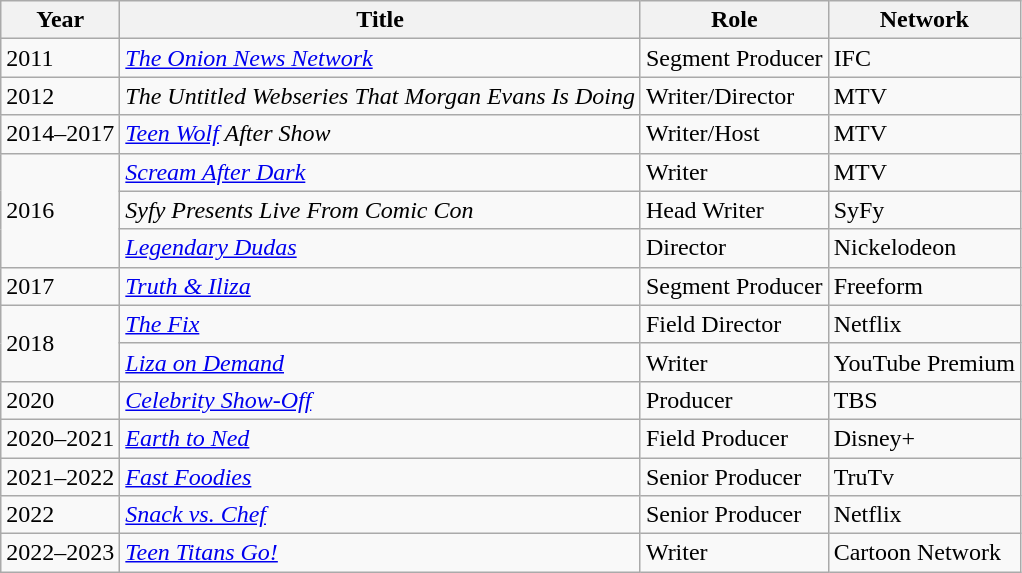<table class="wikitable sortable">
<tr>
<th>Year</th>
<th>Title</th>
<th>Role</th>
<th>Network</th>
</tr>
<tr>
<td>2011</td>
<td><em><a href='#'>The Onion News Network</a></em></td>
<td>Segment Producer</td>
<td>IFC</td>
</tr>
<tr>
<td>2012</td>
<td><em>The Untitled Webseries That Morgan Evans Is Doing</em></td>
<td>Writer/Director</td>
<td>MTV</td>
</tr>
<tr>
<td>2014–2017</td>
<td><em><a href='#'>Teen Wolf</a> After Show</em></td>
<td>Writer/Host</td>
<td>MTV</td>
</tr>
<tr>
<td rowspan="3">2016</td>
<td><em><a href='#'>Scream After Dark</a></em></td>
<td>Writer</td>
<td>MTV</td>
</tr>
<tr>
<td><em>Syfy Presents Live From Comic Con</em></td>
<td>Head Writer</td>
<td>SyFy</td>
</tr>
<tr>
<td><em><a href='#'>Legendary Dudas</a></em></td>
<td>Director</td>
<td>Nickelodeon</td>
</tr>
<tr>
<td>2017</td>
<td><em><a href='#'>Truth & Iliza</a></em></td>
<td>Segment Producer</td>
<td>Freeform</td>
</tr>
<tr>
<td rowspan="2">2018</td>
<td><em><a href='#'>The Fix</a></em></td>
<td>Field Director</td>
<td>Netflix</td>
</tr>
<tr>
<td><em><a href='#'>Liza on Demand</a></em></td>
<td>Writer</td>
<td>YouTube Premium</td>
</tr>
<tr>
<td>2020</td>
<td><em><a href='#'>Celebrity Show-Off</a></em></td>
<td>Producer</td>
<td>TBS</td>
</tr>
<tr>
<td>2020–2021</td>
<td><em><a href='#'>Earth to Ned</a></em></td>
<td>Field Producer</td>
<td>Disney+</td>
</tr>
<tr>
<td>2021–2022</td>
<td><em><a href='#'>Fast Foodies</a></em></td>
<td>Senior Producer</td>
<td>TruTv</td>
</tr>
<tr>
<td>2022</td>
<td><em><a href='#'>Snack vs. Chef</a></em></td>
<td>Senior Producer</td>
<td>Netflix</td>
</tr>
<tr>
<td>2022–2023</td>
<td><em><a href='#'>Teen Titans Go!</a></em></td>
<td>Writer</td>
<td>Cartoon Network</td>
</tr>
</table>
